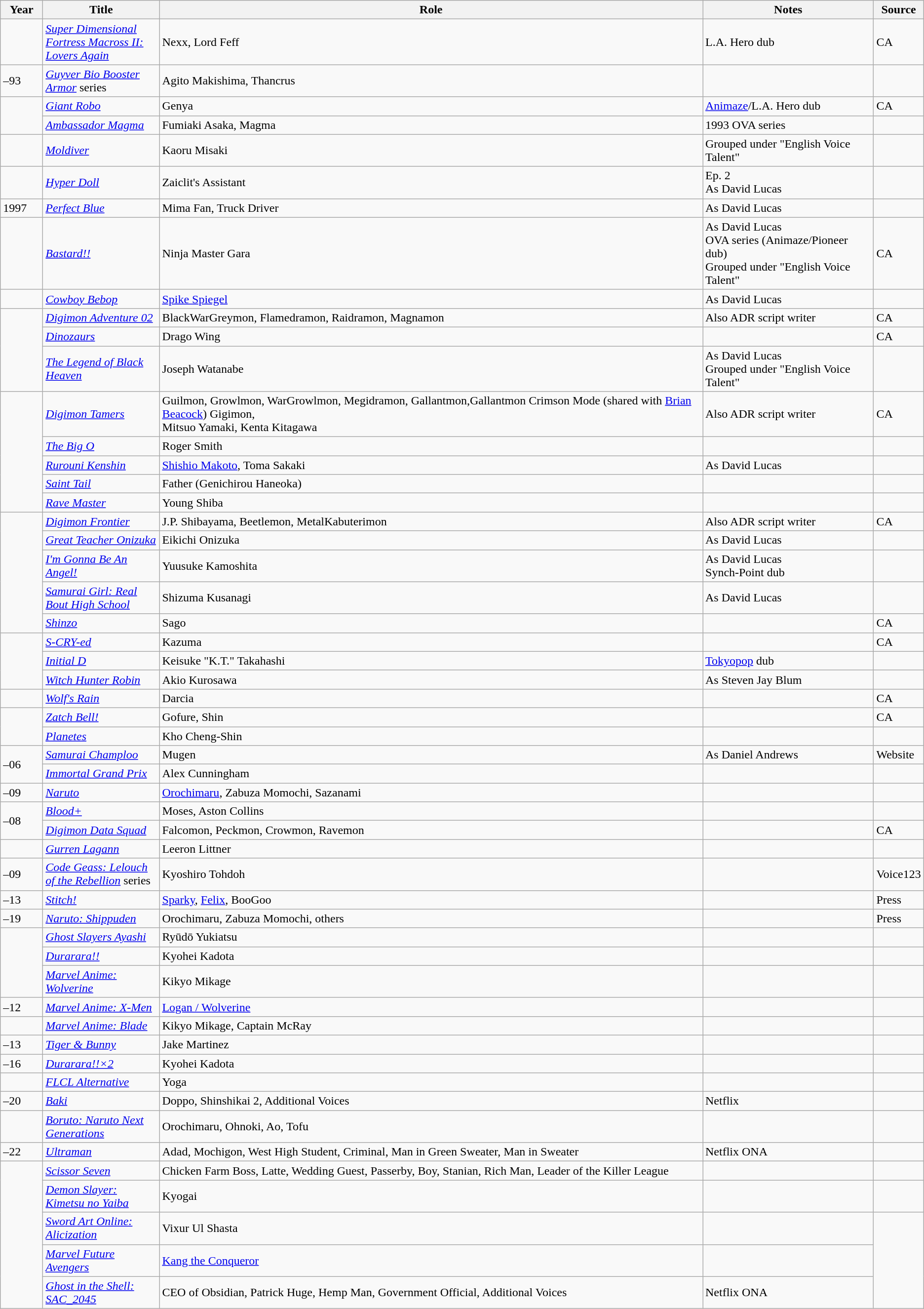<table class="wikitable sortable">
<tr>
<th style="width:50px;">Year </th>
<th style="width:150px;">Title</th>
<th>Role </th>
<th>Notes </th>
<th>Source</th>
</tr>
<tr>
<td></td>
<td><em><a href='#'>Super Dimensional Fortress Macross II: Lovers Again</a></em></td>
<td>Nexx, Lord Feff</td>
<td>L.A. Hero dub</td>
<td>CA</td>
</tr>
<tr>
<td>–93</td>
<td><em><a href='#'>Guyver Bio Booster Armor</a></em> series</td>
<td>Agito Makishima, Thancrus</td>
<td></td>
<td></td>
</tr>
<tr>
<td rowspan=2></td>
<td><em><a href='#'>Giant Robo</a></em></td>
<td>Genya</td>
<td><a href='#'>Animaze</a>/L.A. Hero dub</td>
<td>CA</td>
</tr>
<tr>
<td><em><a href='#'>Ambassador Magma</a></em></td>
<td>Fumiaki Asaka, Magma</td>
<td>1993 OVA series</td>
<td></td>
</tr>
<tr>
<td></td>
<td><em><a href='#'>Moldiver</a></em></td>
<td>Kaoru Misaki</td>
<td>Grouped under "English Voice Talent"</td>
<td></td>
</tr>
<tr>
<td></td>
<td><em><a href='#'>Hyper Doll</a></em></td>
<td>Zaiclit's Assistant</td>
<td>Ep. 2<br>As David Lucas</td>
<td></td>
</tr>
<tr>
<td>1997</td>
<td><em><a href='#'>Perfect Blue</a></em></td>
<td>Mima Fan, Truck Driver</td>
<td>As David Lucas</td>
<td></td>
</tr>
<tr>
<td></td>
<td><em><a href='#'>Bastard!!</a></em></td>
<td>Ninja Master Gara</td>
<td>As David Lucas<br>OVA series (Animaze/Pioneer dub)<br>Grouped under "English Voice Talent"</td>
<td>CA</td>
</tr>
<tr>
<td></td>
<td><em><a href='#'>Cowboy Bebop</a></em></td>
<td><a href='#'>Spike Spiegel</a></td>
<td>As David Lucas</td>
<td></td>
</tr>
<tr>
<td rowspan=3></td>
<td><em><a href='#'>Digimon Adventure 02</a></em></td>
<td>BlackWarGreymon, Flamedramon, Raidramon, Magnamon</td>
<td>Also ADR script writer</td>
<td>CA</td>
</tr>
<tr>
<td><em><a href='#'>Dinozaurs</a></em></td>
<td>Drago Wing</td>
<td> </td>
<td>CA</td>
</tr>
<tr>
<td><em><a href='#'>The Legend of Black Heaven</a></em></td>
<td>Joseph Watanabe</td>
<td>As David Lucas<br>Grouped under "English Voice Talent"</td>
<td></td>
</tr>
<tr>
<td rowspan=5></td>
<td><em><a href='#'>Digimon Tamers</a></em></td>
<td>Guilmon, Growlmon, WarGrowlmon, Megidramon, Gallantmon,Gallantmon Crimson Mode (shared with <a href='#'>Brian Beacock</a>) Gigimon,<br>Mitsuo Yamaki, Kenta Kitagawa</td>
<td>Also ADR script writer</td>
<td>CA</td>
</tr>
<tr>
<td><em><a href='#'>The Big O</a></em></td>
<td>Roger Smith</td>
<td> </td>
<td CA></td>
</tr>
<tr>
<td><em><a href='#'>Rurouni Kenshin</a></em></td>
<td><a href='#'>Shishio Makoto</a>, Toma Sakaki</td>
<td>As David Lucas</td>
<td></td>
</tr>
<tr>
<td><em><a href='#'>Saint Tail</a></em></td>
<td>Father (Genichirou Haneoka)</td>
<td></td>
<td></td>
</tr>
<tr>
<td><em><a href='#'>Rave Master</a></em></td>
<td>Young Shiba</td>
<td></td>
<td></td>
</tr>
<tr>
<td rowspan=5></td>
<td><em><a href='#'>Digimon Frontier</a></em></td>
<td>J.P. Shibayama, Beetlemon, MetalKabuterimon</td>
<td>Also ADR script writer</td>
<td>CA</td>
</tr>
<tr>
<td><em><a href='#'>Great Teacher Onizuka</a></em></td>
<td>Eikichi Onizuka</td>
<td>As David Lucas</td>
<td></td>
</tr>
<tr>
<td><em><a href='#'>I'm Gonna Be An Angel!</a></em></td>
<td>Yuusuke Kamoshita</td>
<td>As David Lucas<br>Synch-Point dub</td>
<td> </td>
</tr>
<tr>
<td><em><a href='#'>Samurai Girl: Real Bout High School</a></em></td>
<td>Shizuma Kusanagi</td>
<td>As David Lucas</td>
<td> </td>
</tr>
<tr>
<td><em><a href='#'>Shinzo</a></em></td>
<td>Sago</td>
<td> </td>
<td>CA </td>
</tr>
<tr>
<td rowspan=3></td>
<td><em><a href='#'>S-CRY-ed</a></em></td>
<td>Kazuma</td>
<td> </td>
<td>CA </td>
</tr>
<tr>
<td><em><a href='#'>Initial D</a></em></td>
<td>Keisuke "K.T." Takahashi</td>
<td><a href='#'>Tokyopop</a> dub</td>
<td></td>
</tr>
<tr>
<td><em><a href='#'>Witch Hunter Robin</a></em></td>
<td>Akio Kurosawa</td>
<td>As Steven Jay Blum</td>
<td></td>
</tr>
<tr>
<td></td>
<td><em><a href='#'>Wolf's Rain</a></em></td>
<td>Darcia</td>
<td> </td>
<td>CA</td>
</tr>
<tr>
<td rowspan=2></td>
<td><em><a href='#'>Zatch Bell!</a></em></td>
<td>Gofure, Shin</td>
<td> </td>
<td>CA </td>
</tr>
<tr>
<td><em><a href='#'>Planetes</a></em></td>
<td>Kho Cheng-Shin</td>
<td> </td>
<td></td>
</tr>
<tr>
<td rowspan="2">–06</td>
<td><em><a href='#'>Samurai Champloo</a></em></td>
<td>Mugen</td>
<td>As Daniel Andrews</td>
<td>Website</td>
</tr>
<tr>
<td><em><a href='#'>Immortal Grand Prix</a></em></td>
<td>Alex Cunningham</td>
<td> </td>
<td></td>
</tr>
<tr>
<td>–09</td>
<td><em><a href='#'>Naruto</a></em></td>
<td><a href='#'>Orochimaru</a>, Zabuza Momochi, Sazanami</td>
<td> </td>
<td></td>
</tr>
<tr>
<td rowspan="2">–08</td>
<td><em><a href='#'>Blood+</a></em></td>
<td>Moses, Aston Collins</td>
<td> </td>
<td></td>
</tr>
<tr>
<td><em><a href='#'>Digimon Data Squad</a></em></td>
<td>Falcomon, Peckmon, Crowmon, Ravemon</td>
<td></td>
<td>CA </td>
</tr>
<tr>
<td></td>
<td><em><a href='#'>Gurren Lagann</a></em></td>
<td>Leeron Littner</td>
<td> </td>
<td></td>
</tr>
<tr>
<td>–09</td>
<td><em><a href='#'>Code Geass: Lelouch of the Rebellion</a></em> series</td>
<td>Kyoshiro Tohdoh</td>
<td> </td>
<td>Voice123</td>
</tr>
<tr>
<td>–13</td>
<td><em><a href='#'>Stitch!</a></em></td>
<td><a href='#'>Sparky</a>, <a href='#'>Felix</a>, BooGoo</td>
<td> </td>
<td>Press</td>
</tr>
<tr>
<td>–19</td>
<td><em><a href='#'>Naruto: Shippuden</a></em></td>
<td>Orochimaru, Zabuza Momochi, others</td>
<td> </td>
<td>Press</td>
</tr>
<tr>
<td rowspan=3></td>
<td><em><a href='#'>Ghost Slayers Ayashi</a></em></td>
<td>Ryūdō Yukiatsu</td>
<td> </td>
<td> </td>
</tr>
<tr>
<td><em><a href='#'>Durarara!!</a></em></td>
<td>Kyohei Kadota</td>
<td> </td>
<td> </td>
</tr>
<tr>
<td><em><a href='#'>Marvel Anime: Wolverine</a></em></td>
<td>Kikyo Mikage</td>
<td> </td>
<td> </td>
</tr>
<tr>
<td>–12</td>
<td><em><a href='#'>Marvel Anime: X-Men</a></em></td>
<td><a href='#'>Logan / Wolverine</a></td>
<td></td>
<td></td>
</tr>
<tr>
<td></td>
<td><em><a href='#'>Marvel Anime: Blade</a></em></td>
<td>Kikyo Mikage, Captain McRay</td>
<td></td>
<td></td>
</tr>
<tr>
<td>–13</td>
<td><em><a href='#'>Tiger & Bunny</a></em></td>
<td>Jake Martinez</td>
<td></td>
<td></td>
</tr>
<tr>
<td>–16</td>
<td><em><a href='#'>Durarara!!×2</a></em></td>
<td>Kyohei Kadota</td>
<td> </td>
<td></td>
</tr>
<tr>
<td></td>
<td><em><a href='#'>FLCL Alternative</a></em></td>
<td>Yoga</td>
<td> </td>
<td></td>
</tr>
<tr>
<td>–20</td>
<td><em><a href='#'>Baki</a></em></td>
<td>Doppo, Shinshikai 2, Additional Voices</td>
<td>Netflix </td>
<td></td>
</tr>
<tr>
<td></td>
<td><em><a href='#'>Boruto: Naruto Next Generations</a></em></td>
<td>Orochimaru, Ohnoki, Ao, Tofu</td>
<td></td>
<td></td>
</tr>
<tr>
<td>–22</td>
<td><em><a href='#'>Ultraman</a></em></td>
<td>Adad, Mochigon, West High Student, Criminal, Man in Green Sweater, Man in Sweater</td>
<td>Netflix ONA</td>
<td></td>
</tr>
<tr>
<td rowspan=5></td>
<td><em><a href='#'>Scissor Seven</a></em></td>
<td>Chicken Farm Boss, Latte, Wedding Guest, Passerby, Boy, Stanian, Rich Man, Leader of the Killer League</td>
<td></td>
<td></td>
</tr>
<tr>
<td><em><a href='#'>Demon Slayer: Kimetsu no Yaiba</a></em></td>
<td>Kyogai</td>
<td></td>
<td></td>
</tr>
<tr>
<td><em><a href='#'>Sword Art Online: Alicization</a></em></td>
<td>Vixur Ul Shasta</td>
<td></td>
<td rowspan="3"></td>
</tr>
<tr>
<td><em><a href='#'>Marvel Future Avengers</a></em></td>
<td><a href='#'>Kang the Conqueror</a></td>
<td></td>
</tr>
<tr>
<td><em><a href='#'>Ghost in the Shell: SAC_2045</a></em></td>
<td>CEO of Obsidian, Patrick Huge, Hemp Man, Government Official, Additional Voices</td>
<td>Netflix ONA</td>
</tr>
</table>
